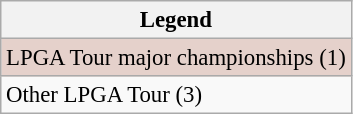<table class="wikitable" style="font-size:95%;">
<tr>
<th>Legend</th>
</tr>
<tr style="background:#e5d1cb;">
<td>LPGA Tour major championships (1)</td>
</tr>
<tr>
<td>Other LPGA Tour (3)</td>
</tr>
</table>
